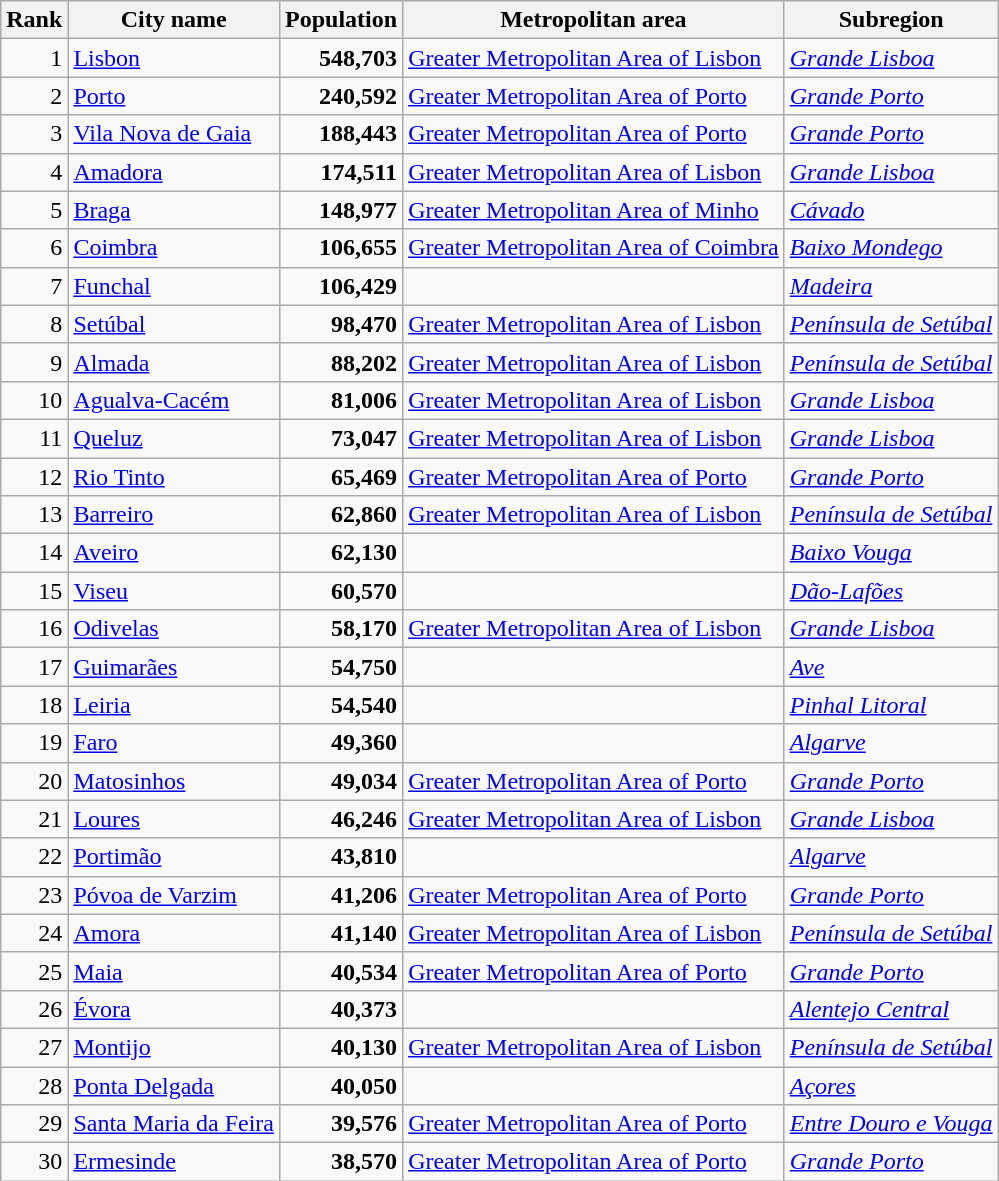<table class="wikitable mw-collapsible">
<tr>
<th align="right">Rank</th>
<th align="left">City name</th>
<th align="right">Population</th>
<th align="left">Metropolitan area</th>
<th align="left">Subregion</th>
</tr>
<tr align="right">
<td>1</td>
<td align="left"><a href='#'>Lisbon</a></td>
<td><strong>548,703</strong></td>
<td align="left"><a href='#'>Greater Metropolitan Area of Lisbon</a></td>
<td align="left"><em><a href='#'>Grande Lisboa</a></em></td>
</tr>
<tr align="right">
<td>2</td>
<td align="left"><a href='#'>Porto</a></td>
<td><strong>240,592</strong></td>
<td align="left"><a href='#'>Greater Metropolitan Area of Porto</a></td>
<td align="left"><em><a href='#'>Grande Porto</a></em></td>
</tr>
<tr align="right">
<td>3</td>
<td align="left"><a href='#'>Vila Nova de Gaia</a></td>
<td><strong>188,443</strong></td>
<td align="left"><a href='#'>Greater Metropolitan Area of Porto</a></td>
<td align="left"><em><a href='#'>Grande Porto</a></em></td>
</tr>
<tr align="right">
<td>4</td>
<td align="left"><a href='#'>Amadora</a></td>
<td><strong>174,511</strong></td>
<td align="left"><a href='#'>Greater Metropolitan Area of Lisbon</a></td>
<td align="left"><em><a href='#'>Grande Lisboa</a></em></td>
</tr>
<tr align="right">
<td>5</td>
<td align="left"><a href='#'>Braga</a></td>
<td><strong>148,977</strong></td>
<td align="left"><a href='#'>Greater Metropolitan Area of Minho</a></td>
<td align="left"><em><a href='#'>Cávado</a></em></td>
</tr>
<tr align="right">
<td>6</td>
<td align="left"><a href='#'>Coimbra</a></td>
<td><strong>106,655</strong></td>
<td align="left"><a href='#'>Greater Metropolitan Area of Coimbra</a></td>
<td align="left"><em><a href='#'>Baixo Mondego</a></em></td>
</tr>
<tr align="right">
<td>7</td>
<td align="left"><a href='#'>Funchal</a></td>
<td><strong>106,429</strong></td>
<td></td>
<td align="left"><em><a href='#'>Madeira</a></em></td>
</tr>
<tr align="right">
<td>8</td>
<td align="left"><a href='#'>Setúbal</a></td>
<td><strong>98,470</strong></td>
<td align="left"><a href='#'>Greater Metropolitan Area of Lisbon</a></td>
<td align="left"><em><a href='#'>Península de Setúbal</a></em></td>
</tr>
<tr align="right">
<td>9</td>
<td align="left"><a href='#'>Almada</a></td>
<td><strong>88,202</strong></td>
<td align="left"><a href='#'>Greater Metropolitan Area of Lisbon</a></td>
<td align="left"><em><a href='#'>Península de Setúbal</a></em></td>
</tr>
<tr align="right">
<td>10</td>
<td align="left"><a href='#'>Agualva-Cacém</a></td>
<td><strong>81,006</strong></td>
<td align="left"><a href='#'>Greater Metropolitan Area of Lisbon</a></td>
<td align="left"><em><a href='#'>Grande Lisboa</a></em></td>
</tr>
<tr align="right">
<td>11</td>
<td align="left"><a href='#'>Queluz</a></td>
<td><strong>73,047</strong></td>
<td align="left"><a href='#'>Greater Metropolitan Area of Lisbon</a></td>
<td align="left"><em><a href='#'>Grande Lisboa</a></em></td>
</tr>
<tr align="right">
<td>12</td>
<td align="left"><a href='#'>Rio Tinto</a></td>
<td><strong>65,469</strong></td>
<td align="left"><a href='#'>Greater Metropolitan Area of Porto</a></td>
<td align="left"><em><a href='#'>Grande Porto</a></em></td>
</tr>
<tr align="right">
<td>13</td>
<td align="left"><a href='#'>Barreiro</a></td>
<td><strong>62,860</strong></td>
<td align="left"><a href='#'>Greater Metropolitan Area of Lisbon</a></td>
<td align="left"><em><a href='#'>Península de Setúbal</a></em></td>
</tr>
<tr align="right">
<td>14</td>
<td align="left"><a href='#'>Aveiro</a></td>
<td><strong>62,130</strong></td>
<td></td>
<td align="left"><em><a href='#'>Baixo Vouga</a></em></td>
</tr>
<tr align="right">
<td>15</td>
<td align="left"><a href='#'>Viseu</a></td>
<td><strong>60,570</strong></td>
<td></td>
<td align="left"><em><a href='#'>Dão-Lafões</a></em></td>
</tr>
<tr align="right">
<td>16</td>
<td align="left"><a href='#'>Odivelas</a></td>
<td><strong>58,170</strong></td>
<td align="left"><a href='#'>Greater Metropolitan Area of Lisbon</a></td>
<td align="left"><em><a href='#'>Grande Lisboa</a></em></td>
</tr>
<tr align="right">
<td>17</td>
<td align="left"><a href='#'>Guimarães</a></td>
<td><strong>54,750</strong></td>
<td></td>
<td align="left"><em><a href='#'>Ave</a></em></td>
</tr>
<tr align="right">
<td>18</td>
<td align="left"><a href='#'>Leiria</a></td>
<td><strong>54,540</strong></td>
<td></td>
<td align="left"><em><a href='#'>Pinhal Litoral</a></em></td>
</tr>
<tr align="right">
<td>19</td>
<td align="left"><a href='#'>Faro</a></td>
<td><strong>49,360</strong></td>
<td></td>
<td align="left"><em><a href='#'>Algarve</a></em></td>
</tr>
<tr align="right">
<td>20</td>
<td align="left"><a href='#'>Matosinhos</a></td>
<td><strong>49,034</strong></td>
<td align="left"><a href='#'>Greater Metropolitan Area of Porto</a></td>
<td align="left"><em><a href='#'>Grande Porto</a></em></td>
</tr>
<tr align="right">
<td>21</td>
<td align="left"><a href='#'>Loures</a></td>
<td><strong>46,246</strong></td>
<td align="left"><a href='#'>Greater Metropolitan Area of Lisbon</a></td>
<td align="left"><em><a href='#'>Grande Lisboa</a></em></td>
</tr>
<tr align="right">
<td>22</td>
<td align="left"><a href='#'>Portimão</a></td>
<td><strong>43,810</strong></td>
<td></td>
<td align="left"><em><a href='#'>Algarve</a></em></td>
</tr>
<tr align="right">
<td>23</td>
<td align="left"><a href='#'>Póvoa de Varzim</a></td>
<td><strong>41,206</strong></td>
<td align="left"><a href='#'>Greater Metropolitan Area of Porto</a></td>
<td align="left"><em><a href='#'>Grande Porto</a></em></td>
</tr>
<tr align="right">
<td>24</td>
<td align="left"><a href='#'>Amora</a></td>
<td><strong>41,140</strong></td>
<td align="left"><a href='#'>Greater Metropolitan Area of Lisbon</a></td>
<td align="left"><em><a href='#'>Península de Setúbal</a></em></td>
</tr>
<tr align="right">
<td>25</td>
<td align="left"><a href='#'>Maia</a></td>
<td><strong>40,534</strong></td>
<td align="left"><a href='#'>Greater Metropolitan Area of Porto</a></td>
<td align="left"><em><a href='#'>Grande Porto</a></em></td>
</tr>
<tr align="right">
<td>26</td>
<td align="left"><a href='#'>Évora</a></td>
<td><strong>40,373</strong></td>
<td></td>
<td align="left"><em><a href='#'>Alentejo Central</a></em></td>
</tr>
<tr align="right">
<td>27</td>
<td align="left"><a href='#'>Montijo</a></td>
<td><strong>40,130</strong></td>
<td align="left"><a href='#'>Greater Metropolitan Area of Lisbon</a></td>
<td align="left"><em><a href='#'>Península de Setúbal</a></em></td>
</tr>
<tr align="right">
<td>28</td>
<td align="left"><a href='#'>Ponta Delgada</a></td>
<td><strong>40,050</strong></td>
<td></td>
<td align="left"><em><a href='#'>Açores</a></em></td>
</tr>
<tr align="right">
<td>29</td>
<td align="left"><a href='#'>Santa Maria da Feira</a></td>
<td><strong>39,576</strong></td>
<td align="left"><a href='#'>Greater Metropolitan Area of Porto</a></td>
<td align="left"><em><a href='#'>Entre Douro e Vouga</a></em></td>
</tr>
<tr align="right">
<td>30</td>
<td align="left"><a href='#'>Ermesinde</a></td>
<td><strong>38,570</strong></td>
<td align="left"><a href='#'>Greater Metropolitan Area of Porto</a></td>
<td align="left"><em><a href='#'>Grande Porto</a></em></td>
</tr>
</table>
